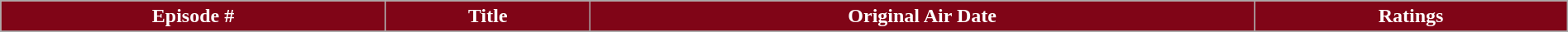<table class="wikitable" style="width: 100%;">
<tr>
<th style="background:#800517; color:#FFFFFF; text-align:center;">Episode #</th>
<th style="background:#800517; color:#FFFFFF; text-align:center;">Title</th>
<th style="background:#800517; color:#FFFFFF; text-align:center;">Original Air Date</th>
<th style="background:#800517; color:#FFFFFF; text-align:center;">Ratings</th>
</tr>
<tr>
</tr>
</table>
